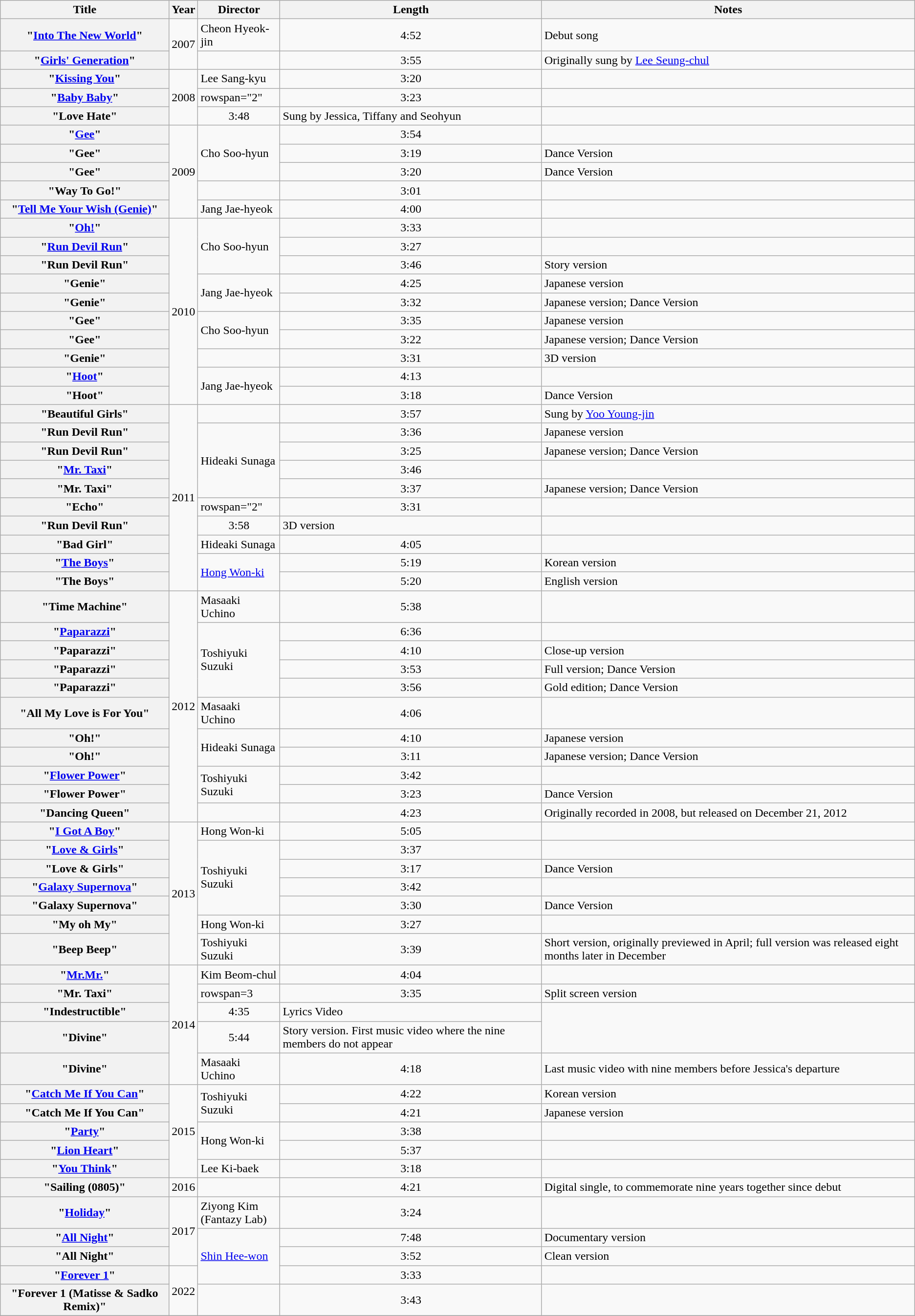<table class="wikitable sortable plainrowheaders">
<tr>
<th>Title</th>
<th>Year</th>
<th>Director</th>
<th>Length</th>
<th class="unsortable">Notes</th>
</tr>
<tr>
<th scope="row">"<a href='#'>Into The New World</a>" </th>
<td rowspan="2" style="text-align:center">2007</td>
<td>Cheon Hyeok-jin</td>
<td style="text-align:center">4:52</td>
<td>Debut song</td>
</tr>
<tr>
<th scope="row">"<a href='#'>Girls' Generation</a>" </th>
<td></td>
<td style="text-align:center">3:55</td>
<td>Originally sung by <a href='#'>Lee Seung-chul</a></td>
</tr>
<tr>
<th scope="row">"<a href='#'>Kissing You</a>"</th>
<td rowspan="3" style="text-align:center">2008</td>
<td>Lee Sang-kyu</td>
<td style="text-align:center">3:20</td>
<td></td>
</tr>
<tr>
<th scope="row">"<a href='#'>Baby Baby</a>"</th>
<td>rowspan="2" </td>
<td style="text-align:center">3:23</td>
<td></td>
</tr>
<tr>
<th scope="row">"Love Hate" </th>
<td style="text-align:center">3:48</td>
<td>Sung by Jessica, Tiffany and Seohyun</td>
</tr>
<tr>
<th scope="row">"<a href='#'>Gee</a>"</th>
<td rowspan="5" style="text-align:center">2009</td>
<td rowspan=3>Cho Soo-hyun</td>
<td style="text-align:center">3:54</td>
<td></td>
</tr>
<tr>
<th scope="row">"Gee" </th>
<td style="text-align:center">3:19</td>
<td>Dance Version</td>
</tr>
<tr>
<th scope="row">"Gee" </th>
<td style="text-align:center">3:20</td>
<td>Dance Version</td>
</tr>
<tr>
<th scope="row">"Way To Go!" </th>
<td></td>
<td style="text-align:center">3:01</td>
<td></td>
</tr>
<tr>
<th scope="row">"<a href='#'>Tell Me Your Wish (Genie)</a>" </th>
<td>Jang Jae-hyeok</td>
<td style="text-align:center">4:00</td>
<td></td>
</tr>
<tr>
<th scope="row">"<a href='#'>Oh!</a>"</th>
<td rowspan="10" style="text-align:center">2010</td>
<td rowspan=3>Cho Soo-hyun</td>
<td style="text-align:center">3:33</td>
<td></td>
</tr>
<tr>
<th scope="row">"<a href='#'>Run Devil Run</a>"</th>
<td style="text-align:center">3:27</td>
<td></td>
</tr>
<tr>
<th scope="row">"Run Devil Run"</th>
<td style="text-align:center">3:46</td>
<td>Story version</td>
</tr>
<tr>
<th scope="row">"Genie"</th>
<td rowspan=2>Jang Jae-hyeok</td>
<td style="text-align:center">4:25</td>
<td>Japanese version</td>
</tr>
<tr>
<th scope="row">"Genie"</th>
<td style="text-align:center">3:32</td>
<td>Japanese version; Dance Version</td>
</tr>
<tr>
<th scope="row">"Gee"</th>
<td rowspan=2>Cho Soo-hyun</td>
<td style="text-align:center">3:35</td>
<td>Japanese version</td>
</tr>
<tr>
<th scope="row">"Gee"</th>
<td style="text-align:center">3:22</td>
<td>Japanese version; Dance Version</td>
</tr>
<tr>
<th scope="row">"Genie"</th>
<td></td>
<td style="text-align:center">3:31</td>
<td>3D version</td>
</tr>
<tr>
<th scope="row">"<a href='#'>Hoot</a>" </th>
<td rowspan=2>Jang Jae-hyeok</td>
<td style="text-align:center">4:13</td>
<td></td>
</tr>
<tr>
<th scope="row">"Hoot"</th>
<td style="text-align:center">3:18</td>
<td>Dance Version</td>
</tr>
<tr>
<th scope="row">"Beautiful Girls"</th>
<td rowspan="10" style="text-align:center">2011</td>
<td></td>
<td style="text-align:center">3:57</td>
<td>Sung by <a href='#'>Yoo Young-jin</a></td>
</tr>
<tr>
<th scope="row">"Run Devil Run"</th>
<td rowspan=4>Hideaki Sunaga</td>
<td style="text-align:center">3:36</td>
<td>Japanese version</td>
</tr>
<tr>
<th scope="row">"Run Devil Run"</th>
<td style="text-align:center">3:25</td>
<td>Japanese version; Dance Version</td>
</tr>
<tr>
<th scope="row">"<a href='#'>Mr. Taxi</a>"</th>
<td style="text-align:center">3:46</td>
<td></td>
</tr>
<tr>
<th scope="row">"Mr. Taxi"</th>
<td style="text-align:center">3:37</td>
<td>Japanese version; Dance Version</td>
</tr>
<tr>
<th scope="row">"Echo"</th>
<td>rowspan="2" </td>
<td style="text-align:center">3:31</td>
<td></td>
</tr>
<tr>
<th scope="row">"Run Devil Run"</th>
<td style="text-align:center">3:58</td>
<td>3D version</td>
</tr>
<tr>
<th scope="row">"Bad Girl"</th>
<td>Hideaki Sunaga</td>
<td style="text-align:center">4:05</td>
<td></td>
</tr>
<tr>
<th scope="row">"<a href='#'>The Boys</a>"</th>
<td rowspan=2><a href='#'>Hong Won-ki</a></td>
<td style="text-align:center">5:19</td>
<td>Korean version</td>
</tr>
<tr>
<th scope="row">"The Boys"</th>
<td style="text-align:center">5:20</td>
<td>English version</td>
</tr>
<tr>
<th scope="row">"Time Machine"</th>
<td rowspan="11" style="text-align:center">2012</td>
<td>Masaaki Uchino</td>
<td style="text-align:center">5:38</td>
<td></td>
</tr>
<tr>
<th scope="row">"<a href='#'>Paparazzi</a>"</th>
<td rowspan=4>Toshiyuki Suzuki</td>
<td style="text-align:center">6:36</td>
<td></td>
</tr>
<tr>
<th scope="row">"Paparazzi"</th>
<td style="text-align:center">4:10</td>
<td>Close-up version</td>
</tr>
<tr>
<th scope="row">"Paparazzi"</th>
<td style="text-align:center">3:53</td>
<td>Full version; Dance Version</td>
</tr>
<tr>
<th scope="row">"Paparazzi"</th>
<td style="text-align:center">3:56</td>
<td>Gold edition; Dance Version</td>
</tr>
<tr>
<th scope="row">"All My Love is For You"</th>
<td>Masaaki Uchino</td>
<td style="text-align:center">4:06</td>
<td></td>
</tr>
<tr>
<th scope="row">"Oh!"</th>
<td rowspan=2>Hideaki Sunaga</td>
<td style="text-align:center">4:10</td>
<td>Japanese version</td>
</tr>
<tr>
<th scope="row">"Oh!"</th>
<td style="text-align:center">3:11</td>
<td>Japanese version; Dance Version</td>
</tr>
<tr>
<th scope="row">"<a href='#'>Flower Power</a>"</th>
<td rowspan=2>Toshiyuki Suzuki</td>
<td style="text-align:center">3:42</td>
<td></td>
</tr>
<tr>
<th scope="row">"Flower Power"</th>
<td style="text-align:center">3:23</td>
<td>Dance Version</td>
</tr>
<tr>
<th scope="row">"Dancing Queen"</th>
<td></td>
<td style="text-align:center">4:23</td>
<td>Originally recorded in 2008, but released on December 21, 2012</td>
</tr>
<tr>
<th scope="row">"<a href='#'>I Got A Boy</a>"</th>
<td rowspan="7" style="text-align:center">2013</td>
<td>Hong Won-ki</td>
<td style="text-align:center">5:05</td>
<td></td>
</tr>
<tr>
<th scope="row">"<a href='#'>Love & Girls</a>"</th>
<td rowspan=4>Toshiyuki Suzuki</td>
<td style="text-align:center">3:37</td>
<td></td>
</tr>
<tr>
<th scope="row">"Love & Girls"</th>
<td style="text-align:center">3:17</td>
<td>Dance Version</td>
</tr>
<tr>
<th scope="row">"<a href='#'>Galaxy Supernova</a>"</th>
<td style="text-align:center">3:42</td>
<td></td>
</tr>
<tr>
<th scope="row">"Galaxy Supernova"</th>
<td style="text-align:center">3:30</td>
<td>Dance Version</td>
</tr>
<tr>
<th scope="row">"My oh My"</th>
<td>Hong Won-ki</td>
<td style="text-align:center">3:27</td>
<td></td>
</tr>
<tr>
<th scope="row">"Beep Beep"</th>
<td>Toshiyuki Suzuki</td>
<td style="text-align:center">3:39</td>
<td>Short version, originally previewed in April; full version was released eight months later in December</td>
</tr>
<tr>
<th scope="row">"<a href='#'>Mr.Mr.</a>"</th>
<td rowspan="5" style="text-align:center">2014</td>
<td>Kim Beom-chul</td>
<td style="text-align:center">4:04</td>
<td></td>
</tr>
<tr>
<th scope="row">"Mr. Taxi"</th>
<td>rowspan=3 </td>
<td style="text-align:center">3:35</td>
<td>Split screen version</td>
</tr>
<tr>
<th scope="row">"Indestructible"</th>
<td style="text-align:center">4:35</td>
<td>Lyrics Video</td>
</tr>
<tr>
<th scope="row">"Divine"</th>
<td style="text-align:center">5:44</td>
<td>Story version. First music video where the nine members do not appear</td>
</tr>
<tr>
<th scope="row">"Divine"</th>
<td>Masaaki Uchino</td>
<td style="text-align:center">4:18</td>
<td>Last music video with nine members before Jessica's departure</td>
</tr>
<tr>
<th scope="row">"<a href='#'>Catch Me If You Can</a>"</th>
<td rowspan="5" style="text-align:center">2015</td>
<td rowspan=2>Toshiyuki Suzuki</td>
<td style="text-align:center">4:22</td>
<td>Korean version</td>
</tr>
<tr>
<th scope="row">"Catch Me If You Can"</th>
<td style="text-align:center">4:21</td>
<td>Japanese version</td>
</tr>
<tr>
<th scope="row">"<a href='#'>Party</a>"</th>
<td rowspan=2>Hong Won-ki</td>
<td style="text-align:center">3:38</td>
<td></td>
</tr>
<tr>
<th scope="row">"<a href='#'>Lion Heart</a>"</th>
<td style="text-align:center">5:37</td>
<td></td>
</tr>
<tr>
<th scope="row">"<a href='#'>You Think</a>"</th>
<td>Lee Ki-baek</td>
<td style="text-align:center">3:18</td>
<td></td>
</tr>
<tr>
<th scope="row">"Sailing (0805)"</th>
<td style="text-align:center">2016</td>
<td></td>
<td style="text-align:center">4:21</td>
<td>Digital single, to commemorate nine years together since debut</td>
</tr>
<tr>
<th scope="row">"<a href='#'>Holiday</a>"</th>
<td rowspan="3" style="text-align:center">2017</td>
<td>Ziyong Kim<br>(Fantazy Lab)</td>
<td style="text-align:center">3:24</td>
<td></td>
</tr>
<tr>
<th scope="row">"<a href='#'>All Night</a>"</th>
<td rowspan=3><a href='#'>Shin Hee-won</a></td>
<td style="text-align:center">7:48</td>
<td>Documentary version</td>
</tr>
<tr>
<th scope="row">"All Night"</th>
<td style="text-align:center">3:52</td>
<td>Clean version</td>
</tr>
<tr>
<th scope="row">"<a href='#'>Forever 1</a>"</th>
<td style="text-align:center" rowspan="2">2022</td>
<td style="text-align:center">3:33</td>
<td></td>
</tr>
<tr>
<th scope="row">"Forever 1 (Matisse & Sadko Remix)"</th>
<td></td>
<td style="text-align:center">3:43</td>
<td></td>
</tr>
<tr>
</tr>
</table>
